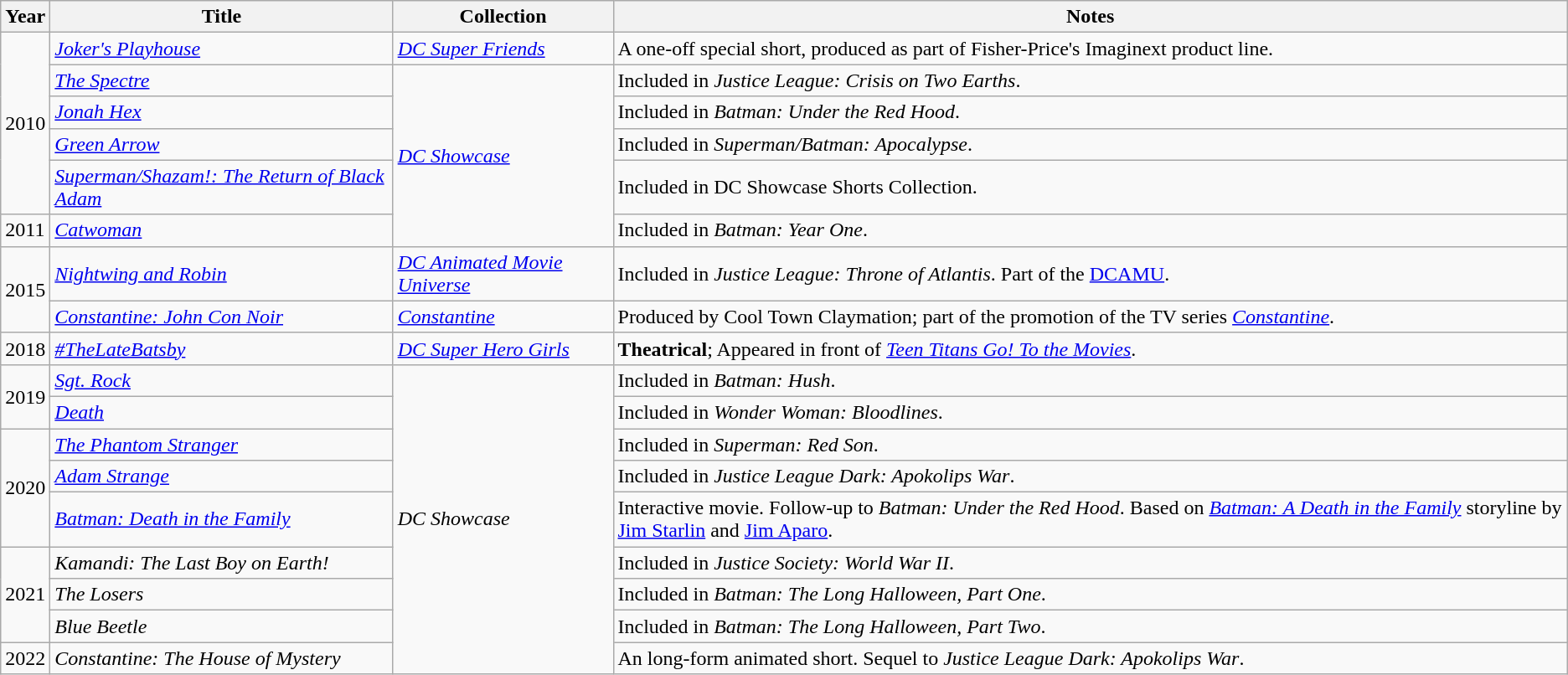<table class="wikitable sortable">
<tr>
<th>Year</th>
<th>Title</th>
<th>Collection</th>
<th>Notes</th>
</tr>
<tr>
<td rowspan="5">2010</td>
<td><em><a href='#'>Joker's Playhouse</a></em></td>
<td><em><a href='#'>DC Super Friends</a></em></td>
<td>A one-off special short, produced as part of Fisher-Price's Imaginext product line.</td>
</tr>
<tr>
<td><em><a href='#'>The Spectre</a></em></td>
<td rowspan="5"><em><a href='#'>DC Showcase</a></em></td>
<td>Included in <em>Justice League: Crisis on Two Earths</em>.</td>
</tr>
<tr>
<td><em><a href='#'>Jonah Hex</a></em></td>
<td>Included in <em>Batman: Under the Red Hood</em>.</td>
</tr>
<tr>
<td><em><a href='#'>Green Arrow</a></em></td>
<td>Included in <em>Superman/Batman: Apocalypse</em>.</td>
</tr>
<tr>
<td><em><a href='#'>Superman/Shazam!: The Return of Black Adam</a></em></td>
<td>Included in DC Showcase Shorts Collection.</td>
</tr>
<tr>
<td>2011</td>
<td><em><a href='#'>Catwoman</a></em></td>
<td>Included in <em>Batman: Year One</em>.</td>
</tr>
<tr>
<td rowspan="2">2015</td>
<td><em><a href='#'>Nightwing and Robin</a></em></td>
<td><em><a href='#'>DC Animated Movie Universe</a></em></td>
<td>Included in <em>Justice League: Throne of Atlantis</em>. Part of the <a href='#'>DCAMU</a>.</td>
</tr>
<tr>
<td><em><a href='#'>Constantine: John Con Noir</a></em></td>
<td><em><a href='#'>Constantine</a></em></td>
<td>Produced by Cool Town Claymation; part of the promotion of the TV series <em><a href='#'>Constantine</a></em>.</td>
</tr>
<tr>
<td>2018</td>
<td><em><a href='#'>#TheLateBatsby</a></em></td>
<td><em><a href='#'>DC Super Hero Girls</a></em></td>
<td><strong>Theatrical</strong>; Appeared in front of <em><a href='#'>Teen Titans Go! To the Movies</a></em>.</td>
</tr>
<tr>
<td rowspan="2">2019</td>
<td><em><a href='#'>Sgt. Rock</a></em></td>
<td rowspan="9"><em>DC Showcase</em></td>
<td>Included in <em>Batman: Hush</em>.</td>
</tr>
<tr>
<td><em><a href='#'>Death</a></em></td>
<td>Included in <em>Wonder Woman: Bloodlines</em>.</td>
</tr>
<tr>
<td rowspan="3">2020</td>
<td><em><a href='#'>The Phantom Stranger</a></em></td>
<td>Included in <em>Superman: Red Son</em>.</td>
</tr>
<tr>
<td><em><a href='#'>Adam Strange</a></em></td>
<td>Included in <em>Justice League Dark: Apokolips War</em>.</td>
</tr>
<tr>
<td><em><a href='#'>Batman: Death in the Family</a></em></td>
<td>Interactive movie. Follow-up to <em>Batman: Under the Red Hood</em>. Based on <em><a href='#'>Batman: A Death in the Family</a></em> storyline by <a href='#'>Jim Starlin</a> and <a href='#'>Jim Aparo</a>.</td>
</tr>
<tr>
<td rowspan="3">2021</td>
<td><em>Kamandi: The Last Boy on Earth!</em></td>
<td>Included in <em>Justice Society: World War II</em>.</td>
</tr>
<tr>
<td><em>The Losers</em></td>
<td>Included in <em>Batman: The Long Halloween, Part One</em>.</td>
</tr>
<tr>
<td><em>Blue Beetle</em></td>
<td>Included in <em>Batman: The Long Halloween, Part Two</em>.</td>
</tr>
<tr>
<td>2022</td>
<td><em>Constantine: The House of Mystery</em></td>
<td>An long-form animated short. Sequel to <em>Justice League Dark: Apokolips War</em>.</td>
</tr>
</table>
